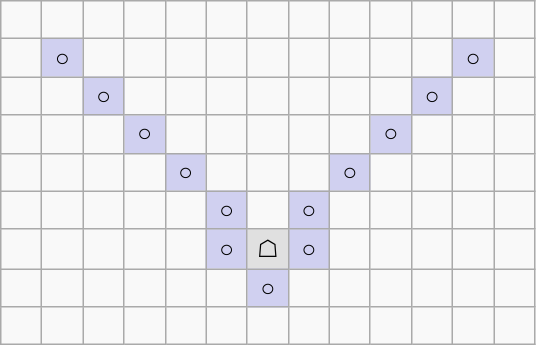<table border="1" class="wikitable">
<tr align=center>
<td width="20"> </td>
<td width="20"> </td>
<td width="20"> </td>
<td width="20"> </td>
<td width="20"> </td>
<td width="20"> </td>
<td width="20"> </td>
<td width="20"> </td>
<td width="20"> </td>
<td width="20"> </td>
<td width="20"> </td>
<td width="20"> </td>
<td width="20"> </td>
</tr>
<tr align=center>
<td> </td>
<td style="background:#d0d0f0;">○</td>
<td> </td>
<td> </td>
<td> </td>
<td> </td>
<td> </td>
<td> </td>
<td> </td>
<td> </td>
<td> </td>
<td style="background:#d0d0f0;">○</td>
<td> </td>
</tr>
<tr align=center>
<td> </td>
<td> </td>
<td style="background:#d0d0f0;">○</td>
<td> </td>
<td> </td>
<td> </td>
<td> </td>
<td> </td>
<td> </td>
<td> </td>
<td style="background:#d0d0f0;">○</td>
<td> </td>
<td> </td>
</tr>
<tr align=center>
<td> </td>
<td> </td>
<td> </td>
<td style="background:#d0d0f0;">○</td>
<td> </td>
<td> </td>
<td> </td>
<td> </td>
<td> </td>
<td style="background:#d0d0f0;">○</td>
<td> </td>
<td> </td>
<td> </td>
</tr>
<tr align=center>
<td> </td>
<td> </td>
<td> </td>
<td> </td>
<td style="background:#d0d0f0;">○</td>
<td> </td>
<td> </td>
<td> </td>
<td style="background:#d0d0f0;">○</td>
<td> </td>
<td> </td>
<td> </td>
<td> </td>
</tr>
<tr align=center>
<td> </td>
<td> </td>
<td> </td>
<td> </td>
<td> </td>
<td style="background:#d0d0f0;">○</td>
<td> </td>
<td style="background:#d0d0f0;">○</td>
<td> </td>
<td> </td>
<td> </td>
<td> </td>
<td> </td>
</tr>
<tr align=center>
<td> </td>
<td> </td>
<td> </td>
<td> </td>
<td> </td>
<td style="background:#d0d0f0;">○</td>
<td style="background:#e0e0e0;">☖</td>
<td style="background:#d0d0f0;">○</td>
<td> </td>
<td> </td>
<td> </td>
<td> </td>
<td> </td>
</tr>
<tr align=center>
<td> </td>
<td> </td>
<td> </td>
<td> </td>
<td> </td>
<td> </td>
<td style="background:#d0d0f0;">○</td>
<td> </td>
<td> </td>
<td> </td>
<td> </td>
<td> </td>
<td> </td>
</tr>
<tr align=center>
<td> </td>
<td> </td>
<td> </td>
<td> </td>
<td> </td>
<td> </td>
<td> </td>
<td> </td>
<td> </td>
<td> </td>
<td> </td>
<td> </td>
<td> </td>
</tr>
</table>
